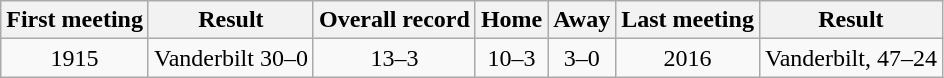<table class="wikitable">
<tr align="center">
<th>First meeting</th>
<th>Result</th>
<th>Overall record</th>
<th>Home</th>
<th>Away</th>
<th>Last meeting</th>
<th>Result</th>
</tr>
<tr align="center">
<td>1915</td>
<td>Vanderbilt 30–0</td>
<td>13–3</td>
<td>10–3</td>
<td>3–0</td>
<td>2016</td>
<td>Vanderbilt, 47–24</td>
</tr>
</table>
